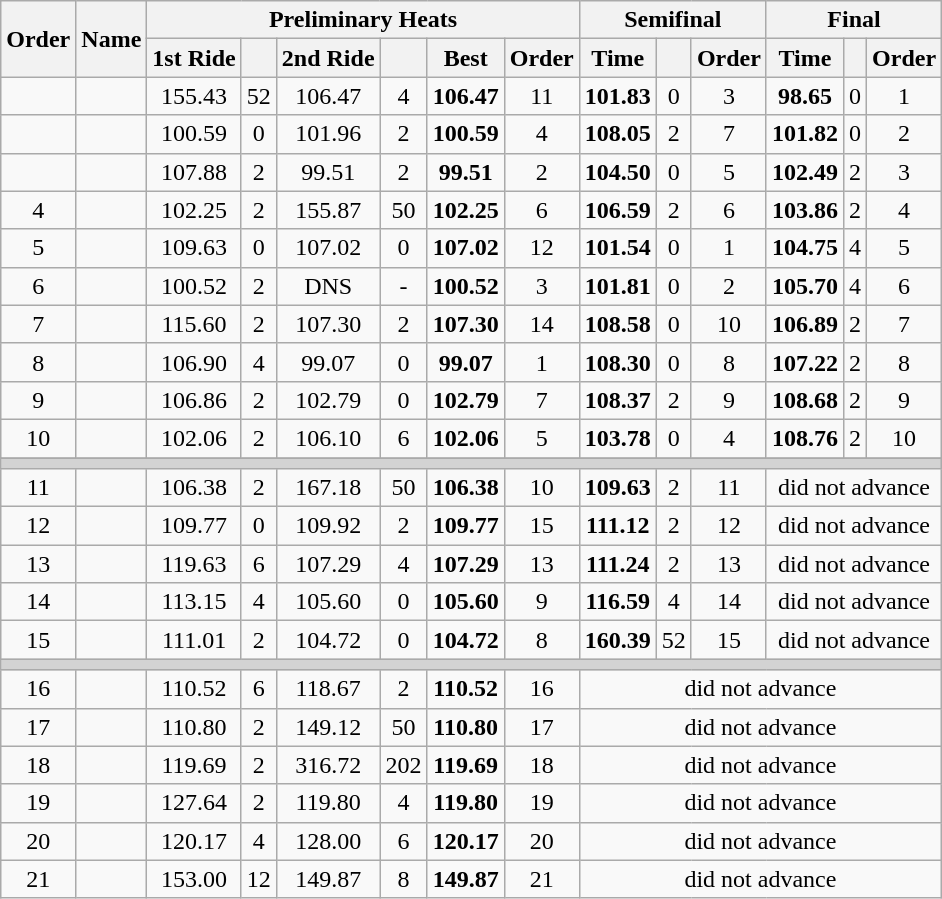<table class="wikitable" style="text-align:center">
<tr>
<th rowspan=2>Order</th>
<th rowspan=2>Name</th>
<th colspan=6>Preliminary Heats</th>
<th colspan=3>Semifinal</th>
<th colspan=3>Final</th>
</tr>
<tr>
<th>1st Ride</th>
<th></th>
<th>2nd Ride</th>
<th></th>
<th>Best</th>
<th>Order</th>
<th>Time</th>
<th></th>
<th>Order</th>
<th>Time</th>
<th></th>
<th>Order</th>
</tr>
<tr>
<td></td>
<td align="left"></td>
<td>155.43</td>
<td>52</td>
<td>106.47</td>
<td>4</td>
<td><strong>106.47</strong></td>
<td>11</td>
<td><strong>101.83</strong></td>
<td>0</td>
<td>3</td>
<td><strong>98.65</strong></td>
<td>0</td>
<td>1</td>
</tr>
<tr>
<td></td>
<td align="left"></td>
<td>100.59</td>
<td>0</td>
<td>101.96</td>
<td>2</td>
<td><strong>100.59</strong></td>
<td>4</td>
<td><strong>108.05</strong></td>
<td>2</td>
<td>7</td>
<td><strong>101.82</strong></td>
<td>0</td>
<td>2</td>
</tr>
<tr>
<td></td>
<td align="left"></td>
<td>107.88</td>
<td>2</td>
<td>99.51</td>
<td>2</td>
<td><strong>99.51</strong></td>
<td>2</td>
<td><strong>104.50</strong></td>
<td>0</td>
<td>5</td>
<td><strong>102.49</strong></td>
<td>2</td>
<td>3</td>
</tr>
<tr>
<td>4</td>
<td align="left"></td>
<td>102.25</td>
<td>2</td>
<td>155.87</td>
<td>50</td>
<td><strong>102.25</strong></td>
<td>6</td>
<td><strong>106.59</strong></td>
<td>2</td>
<td>6</td>
<td><strong>103.86</strong></td>
<td>2</td>
<td>4</td>
</tr>
<tr>
<td>5</td>
<td align="left"></td>
<td>109.63</td>
<td>0</td>
<td>107.02</td>
<td>0</td>
<td><strong>107.02</strong></td>
<td>12</td>
<td><strong>101.54</strong></td>
<td>0</td>
<td>1</td>
<td><strong>104.75</strong></td>
<td>4</td>
<td>5</td>
</tr>
<tr>
<td>6</td>
<td align="left"></td>
<td>100.52</td>
<td>2</td>
<td>DNS</td>
<td>-</td>
<td><strong>100.52</strong></td>
<td>3</td>
<td><strong>101.81</strong></td>
<td>0</td>
<td>2</td>
<td><strong>105.70</strong></td>
<td>4</td>
<td>6</td>
</tr>
<tr>
<td>7</td>
<td align=left></td>
<td>115.60</td>
<td>2</td>
<td>107.30</td>
<td>2</td>
<td><strong>107.30</strong></td>
<td>14</td>
<td><strong>108.58 </strong></td>
<td>0</td>
<td>10</td>
<td><strong>106.89</strong></td>
<td>2</td>
<td>7</td>
</tr>
<tr>
<td>8</td>
<td align=left></td>
<td>106.90</td>
<td>4</td>
<td>99.07</td>
<td>0</td>
<td><strong>99.07</strong></td>
<td>1</td>
<td><strong>108.30</strong></td>
<td>0</td>
<td>8</td>
<td><strong>107.22</strong></td>
<td>2</td>
<td>8</td>
</tr>
<tr>
<td>9</td>
<td align=left></td>
<td>106.86</td>
<td>2</td>
<td>102.79</td>
<td>0</td>
<td><strong>102.79</strong></td>
<td>7</td>
<td><strong>108.37</strong></td>
<td>2</td>
<td>9</td>
<td><strong>108.68</strong></td>
<td>2</td>
<td>9</td>
</tr>
<tr>
<td>10</td>
<td align="left"></td>
<td>102.06</td>
<td>2</td>
<td>106.10</td>
<td>6</td>
<td><strong>102.06</strong></td>
<td>5</td>
<td><strong>103.78</strong></td>
<td>0</td>
<td>4</td>
<td><strong>108.76</strong></td>
<td>2</td>
<td>10</td>
</tr>
<tr>
</tr>
<tr bgcolor=lightgray>
<td colspan=14></td>
</tr>
<tr>
<td>11</td>
<td align="left"></td>
<td>106.38</td>
<td>2</td>
<td>167.18</td>
<td>50</td>
<td><strong>106.38</strong></td>
<td>10</td>
<td><strong>109.63</strong></td>
<td>2</td>
<td>11</td>
<td colspan="3">did not advance</td>
</tr>
<tr>
<td>12</td>
<td align="left"></td>
<td>109.77</td>
<td>0</td>
<td>109.92</td>
<td>2</td>
<td><strong>109.77</strong></td>
<td>15</td>
<td><strong>111.12</strong></td>
<td>2</td>
<td>12</td>
<td colspan="3">did not advance</td>
</tr>
<tr>
<td>13</td>
<td align="left"></td>
<td>119.63</td>
<td>6</td>
<td>107.29</td>
<td>4</td>
<td><strong>107.29</strong></td>
<td>13</td>
<td><strong>111.24</strong></td>
<td>2</td>
<td>13</td>
<td colspan="3">did not advance</td>
</tr>
<tr>
<td>14</td>
<td align="left"></td>
<td>113.15</td>
<td>4</td>
<td>105.60</td>
<td>0</td>
<td><strong>105.60</strong></td>
<td>9</td>
<td><strong>116.59</strong></td>
<td>4</td>
<td>14</td>
<td colspan="3">did not advance</td>
</tr>
<tr>
<td>15</td>
<td align="left"></td>
<td>111.01</td>
<td>2</td>
<td>104.72</td>
<td>0</td>
<td><strong>104.72</strong></td>
<td>8</td>
<td><strong>160.39</strong></td>
<td>52</td>
<td>15</td>
<td colspan="3">did not advance</td>
</tr>
<tr bgcolor=lightgray>
<td colspan=14></td>
</tr>
<tr>
<td>16</td>
<td align=left></td>
<td>110.52</td>
<td>6</td>
<td>118.67</td>
<td>2</td>
<td><strong>110.52</strong></td>
<td>16</td>
<td colspan=6>did not advance</td>
</tr>
<tr>
<td>17</td>
<td align=left></td>
<td>110.80</td>
<td>2</td>
<td>149.12</td>
<td>50</td>
<td><strong>110.80</strong></td>
<td>17</td>
<td colspan=6>did not advance</td>
</tr>
<tr>
<td>18</td>
<td align=left></td>
<td>119.69</td>
<td>2</td>
<td>316.72</td>
<td>202</td>
<td><strong>119.69</strong></td>
<td>18</td>
<td colspan=6>did not advance</td>
</tr>
<tr>
<td>19</td>
<td align=left></td>
<td>127.64</td>
<td>2</td>
<td>119.80</td>
<td>4</td>
<td><strong>119.80</strong></td>
<td>19</td>
<td colspan=6>did not advance</td>
</tr>
<tr>
<td>20</td>
<td align=left></td>
<td>120.17</td>
<td>4</td>
<td>128.00</td>
<td>6</td>
<td><strong>120.17</strong></td>
<td>20</td>
<td colspan=6>did not advance</td>
</tr>
<tr>
<td>21</td>
<td align=left></td>
<td>153.00</td>
<td>12</td>
<td>149.87</td>
<td>8</td>
<td><strong>149.87</strong></td>
<td>21</td>
<td colspan=6>did not advance</td>
</tr>
</table>
